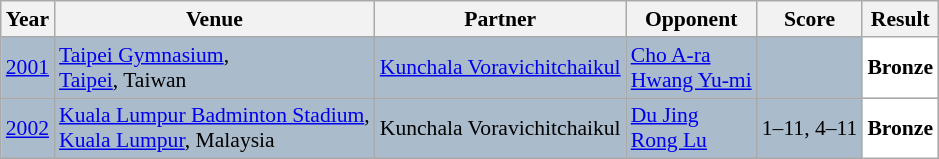<table class="sortable wikitable" style="font-size: 90%;">
<tr>
<th>Year</th>
<th>Venue</th>
<th>Partner</th>
<th>Opponent</th>
<th>Score</th>
<th>Result</th>
</tr>
<tr style="background:#AABBCC">
<td align="center"><a href='#'>2001</a></td>
<td align="left"><a href='#'>Taipei Gymnasium</a>,<br><a href='#'>Taipei</a>, Taiwan</td>
<td align="left"> <a href='#'>Kunchala Voravichitchaikul</a></td>
<td align="left"> <a href='#'>Cho A-ra</a><br> <a href='#'>Hwang Yu-mi</a></td>
<td align="left"></td>
<td style="text-align:left; background:white"> <strong>Bronze</strong></td>
</tr>
<tr style="background:#AABBCC">
<td align="center"><a href='#'>2002</a></td>
<td align="left"><a href='#'>Kuala Lumpur Badminton Stadium</a>,<br><a href='#'>Kuala Lumpur</a>, Malaysia</td>
<td align="left"> Kunchala Voravichitchaikul</td>
<td align="left"> <a href='#'>Du Jing</a><br> <a href='#'>Rong Lu</a></td>
<td align="left">1–11, 4–11</td>
<td style="text-align:left; background:white"> <strong>Bronze</strong></td>
</tr>
</table>
